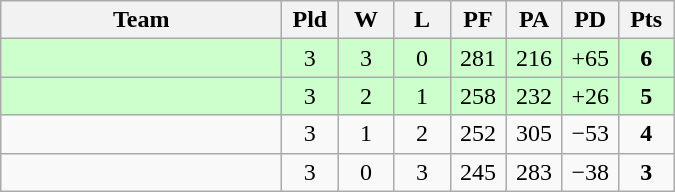<table class=wikitable style="text-align:center">
<tr>
<th width=180>Team</th>
<th width=30>Pld</th>
<th width=30>W</th>
<th width=30>L</th>
<th width=30>PF</th>
<th width=30>PA</th>
<th width=30>PD</th>
<th width=30>Pts</th>
</tr>
<tr bgcolor="#ccffcc">
<td align="left"></td>
<td>3</td>
<td>3</td>
<td>0</td>
<td>281</td>
<td>216</td>
<td>+65</td>
<td><strong>6</strong></td>
</tr>
<tr bgcolor="#ccffcc">
<td align="left"></td>
<td>3</td>
<td>2</td>
<td>1</td>
<td>258</td>
<td>232</td>
<td>+26</td>
<td><strong>5</strong></td>
</tr>
<tr>
<td align="left"></td>
<td>3</td>
<td>1</td>
<td>2</td>
<td>252</td>
<td>305</td>
<td>−53</td>
<td><strong>4</strong></td>
</tr>
<tr>
<td align="left"></td>
<td>3</td>
<td>0</td>
<td>3</td>
<td>245</td>
<td>283</td>
<td>−38</td>
<td><strong>3</strong></td>
</tr>
</table>
